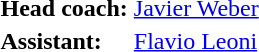<table>
<tr>
<td><strong>Head coach:</strong></td>
<td><a href='#'>Javier Weber</a></td>
</tr>
<tr>
<td><strong>Assistant:</strong></td>
<td><a href='#'>Flavio Leoni</a></td>
</tr>
</table>
